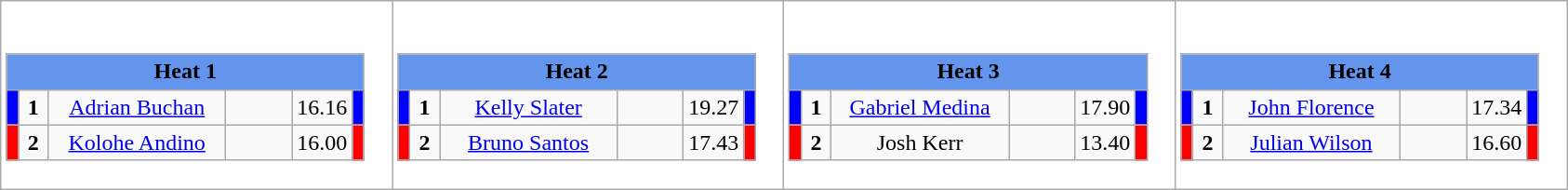<table class="wikitable" style="background:#fff;">
<tr>
<td><div><br><table class="wikitable">
<tr>
<td colspan="6"  style="text-align:center; background:#6495ed;"><strong>Heat 1</strong></td>
</tr>
<tr>
<td style="width:01px; background: #00f;"></td>
<td style="width:14px; text-align:center;"><strong>1</strong></td>
<td style="width:120px; text-align:center;"><a href='#'>Adrian Buchan</a></td>
<td style="width:40px; text-align:center;"></td>
<td style="width:20px; text-align:center;">16.16</td>
<td style="width:01px; background: #00f;"></td>
</tr>
<tr>
<td style="width:01px; background: #f00;"></td>
<td style="width:14px; text-align:center;"><strong>2</strong></td>
<td style="width:120px; text-align:center;"><a href='#'>Kolohe Andino</a></td>
<td style="width:40px; text-align:center;"></td>
<td style="width:20px; text-align:center;">16.00</td>
<td style="width:01px; background: #f00;"></td>
</tr>
</table>
</div></td>
<td><div><br><table class="wikitable">
<tr>
<td colspan="6"  style="text-align:center; background:#6495ed;"><strong>Heat 2</strong></td>
</tr>
<tr>
<td style="width:01px; background: #00f;"></td>
<td style="width:14px; text-align:center;"><strong>1</strong></td>
<td style="width:120px; text-align:center;"><a href='#'>Kelly Slater</a></td>
<td style="width:40px; text-align:center;"></td>
<td style="width:20px; text-align:center;">19.27</td>
<td style="width:01px; background: #00f;"></td>
</tr>
<tr>
<td style="width:01px; background: #f00;"></td>
<td style="width:14px; text-align:center;"><strong>2</strong></td>
<td style="width:120px; text-align:center;"><a href='#'>Bruno Santos</a></td>
<td style="width:40px; text-align:center;"></td>
<td style="width:20px; text-align:center;">17.43</td>
<td style="width:01px; background: #f00;"></td>
</tr>
</table>
</div></td>
<td><div><br><table class="wikitable">
<tr>
<td colspan="6"  style="text-align:center; background:#6495ed;"><strong>Heat 3</strong></td>
</tr>
<tr>
<td style="width:01px; background: #00f;"></td>
<td style="width:14px; text-align:center;"><strong>1</strong></td>
<td style="width:120px; text-align:center;"><a href='#'>Gabriel Medina</a></td>
<td style="width:40px; text-align:center;"></td>
<td style="width:20px; text-align:center;">17.90</td>
<td style="width:01px; background: #00f;"></td>
</tr>
<tr>
<td style="width:01px; background: #f00;"></td>
<td style="width:14px; text-align:center;"><strong>2</strong></td>
<td style="width:120px; text-align:center;">Josh Kerr</td>
<td style="width:40px; text-align:center;"></td>
<td style="width:20px; text-align:center;">13.40</td>
<td style="width:01px; background: #f00;"></td>
</tr>
</table>
</div></td>
<td><div><br><table class="wikitable">
<tr>
<td colspan="6"  style="text-align:center; background:#6495ed;"><strong>Heat 4</strong></td>
</tr>
<tr>
<td style="width:01px; background: #00f;"></td>
<td style="width:14px; text-align:center;"><strong>1</strong></td>
<td style="width:120px; text-align:center;"><a href='#'>John Florence</a></td>
<td style="width:40px; text-align:center;"></td>
<td style="width:20px; text-align:center;">17.34</td>
<td style="width:01px; background: #00f;"></td>
</tr>
<tr>
<td style="width:01px; background: #f00;"></td>
<td style="width:14px; text-align:center;"><strong>2</strong></td>
<td style="width:120px; text-align:center;"><a href='#'>Julian Wilson</a></td>
<td style="width:40px; text-align:center;"></td>
<td style="width:20px; text-align:center;">16.60</td>
<td style="width:01px; background: #f00;"></td>
</tr>
</table>
</div></td>
</tr>
</table>
